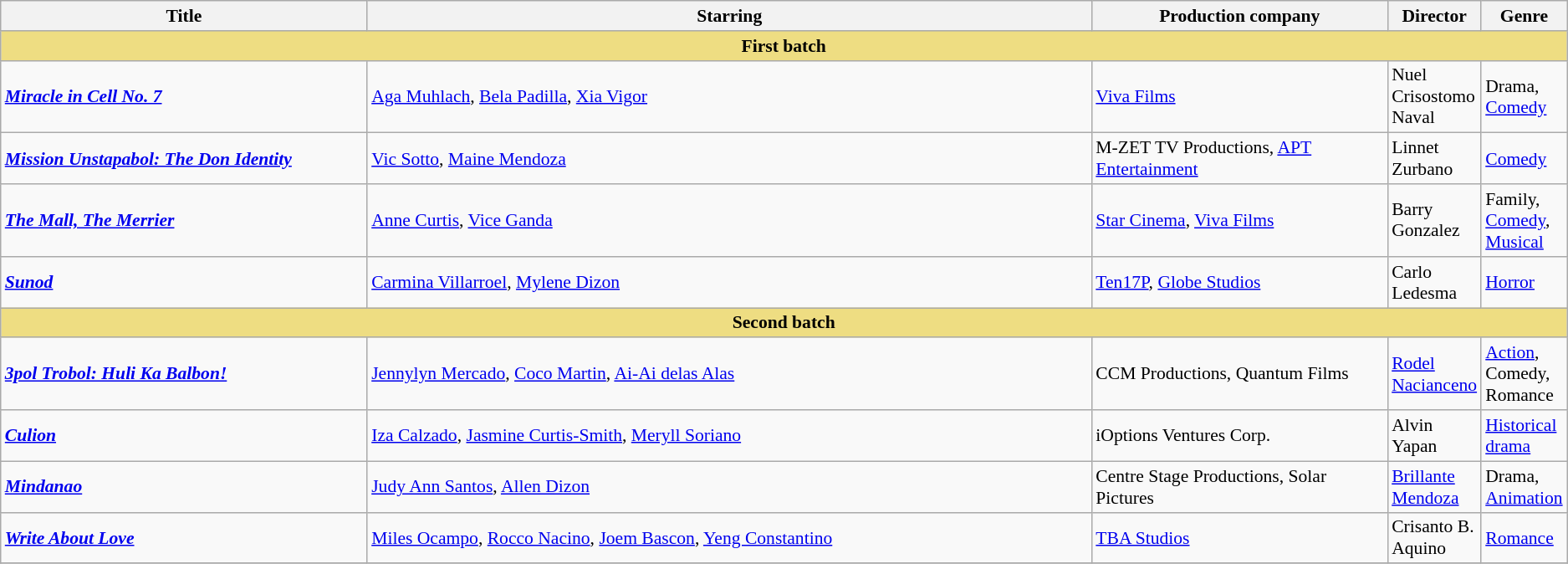<table class="wikitable" style="font-size: 90%;">
<tr>
<th width=25%>Title</th>
<th width=50%>Starring</th>
<th width=20%>Production company</th>
<th width=20%>Director</th>
<th>Genre</th>
</tr>
<tr>
<th style="background:#EEDD82" colspan=5>First batch</th>
</tr>
<tr>
<td><strong><em><a href='#'>Miracle in Cell No. 7</a></em></strong></td>
<td><a href='#'>Aga Muhlach</a>, <a href='#'>Bela Padilla</a>, <a href='#'>Xia Vigor</a></td>
<td><a href='#'>Viva Films</a></td>
<td>Nuel Crisostomo Naval</td>
<td>Drama, <a href='#'>Comedy</a></td>
</tr>
<tr>
<td><strong><em><a href='#'>Mission Unstapabol: The Don Identity</a></em></strong></td>
<td><a href='#'>Vic Sotto</a>, <a href='#'>Maine Mendoza</a></td>
<td>M-ZET TV Productions, <a href='#'>APT Entertainment</a></td>
<td>Linnet Zurbano</td>
<td><a href='#'>Comedy</a></td>
</tr>
<tr>
<td><strong><em><a href='#'>The Mall, The Merrier</a></em></strong></td>
<td><a href='#'>Anne Curtis</a>, <a href='#'>Vice Ganda</a></td>
<td><a href='#'>Star Cinema</a>, <a href='#'>Viva Films</a></td>
<td>Barry Gonzalez</td>
<td>Family, <a href='#'>Comedy</a>, <a href='#'>Musical</a></td>
</tr>
<tr>
<td><strong><em><a href='#'>Sunod</a></em></strong></td>
<td><a href='#'>Carmina Villarroel</a>, <a href='#'>Mylene Dizon</a></td>
<td><a href='#'>Ten17P</a>, <a href='#'>Globe Studios</a></td>
<td>Carlo Ledesma</td>
<td><a href='#'>Horror</a></td>
</tr>
<tr>
<th style="background:#EEDD82" colspan=5>Second batch</th>
</tr>
<tr>
<td><strong><em><a href='#'>3pol Trobol: Huli Ka Balbon!</a></em></strong></td>
<td><a href='#'>Jennylyn Mercado</a>, <a href='#'>Coco Martin</a>, <a href='#'>Ai-Ai delas Alas</a></td>
<td>CCM Productions, Quantum Films</td>
<td><a href='#'>Rodel Nacianceno</a></td>
<td><a href='#'>Action</a>, Comedy, Romance</td>
</tr>
<tr>
<td><strong><em><a href='#'>Culion</a></em></strong></td>
<td><a href='#'>Iza Calzado</a>, <a href='#'>Jasmine Curtis-Smith</a>, <a href='#'>Meryll Soriano</a></td>
<td>iOptions Ventures Corp.</td>
<td>Alvin Yapan</td>
<td><a href='#'>Historical drama</a></td>
</tr>
<tr>
<td><strong><em><a href='#'>Mindanao</a></em></strong></td>
<td><a href='#'>Judy Ann Santos</a>, <a href='#'>Allen Dizon</a></td>
<td>Centre Stage Productions, Solar Pictures</td>
<td><a href='#'>Brillante Mendoza</a></td>
<td>Drama, <a href='#'>Animation</a></td>
</tr>
<tr>
<td><strong><em><a href='#'>Write About Love</a></em></strong></td>
<td><a href='#'>Miles Ocampo</a>, <a href='#'>Rocco Nacino</a>, <a href='#'>Joem Bascon</a>, <a href='#'>Yeng Constantino</a></td>
<td><a href='#'>TBA Studios</a></td>
<td>Crisanto B. Aquino</td>
<td><a href='#'>Romance</a></td>
</tr>
<tr>
</tr>
</table>
